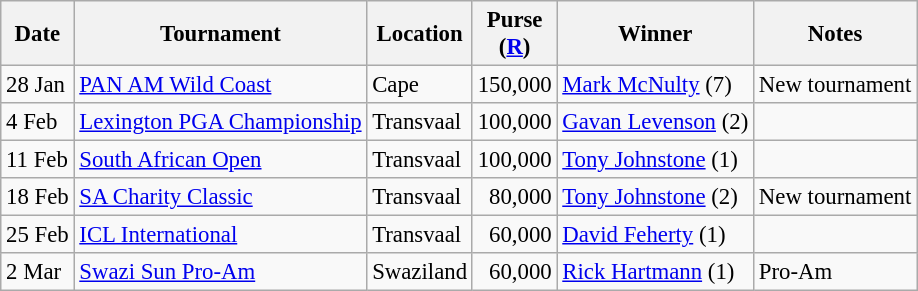<table class="wikitable" style="font-size:95%">
<tr>
<th>Date</th>
<th>Tournament</th>
<th>Location</th>
<th>Purse<br>(<a href='#'>R</a>)</th>
<th>Winner</th>
<th>Notes</th>
</tr>
<tr>
<td>28 Jan</td>
<td><a href='#'>PAN AM Wild Coast</a></td>
<td>Cape</td>
<td align=right>150,000</td>
<td> <a href='#'>Mark McNulty</a> (7)</td>
<td>New tournament</td>
</tr>
<tr>
<td>4 Feb</td>
<td><a href='#'>Lexington PGA Championship</a></td>
<td>Transvaal</td>
<td align=right>100,000</td>
<td> <a href='#'>Gavan Levenson</a> (2)</td>
<td></td>
</tr>
<tr>
<td>11 Feb</td>
<td><a href='#'>South African Open</a></td>
<td>Transvaal</td>
<td align=right>100,000</td>
<td> <a href='#'>Tony Johnstone</a> (1)</td>
<td></td>
</tr>
<tr>
<td>18 Feb</td>
<td><a href='#'>SA Charity Classic</a></td>
<td>Transvaal</td>
<td align=right>80,000</td>
<td> <a href='#'>Tony Johnstone</a> (2)</td>
<td>New tournament</td>
</tr>
<tr>
<td>25 Feb</td>
<td><a href='#'>ICL International</a></td>
<td>Transvaal</td>
<td align=right>60,000</td>
<td> <a href='#'>David Feherty</a> (1)</td>
<td></td>
</tr>
<tr>
<td>2 Mar</td>
<td><a href='#'>Swazi Sun Pro-Am</a></td>
<td>Swaziland</td>
<td align=right>60,000</td>
<td> <a href='#'>Rick Hartmann</a> (1)</td>
<td>Pro-Am</td>
</tr>
</table>
